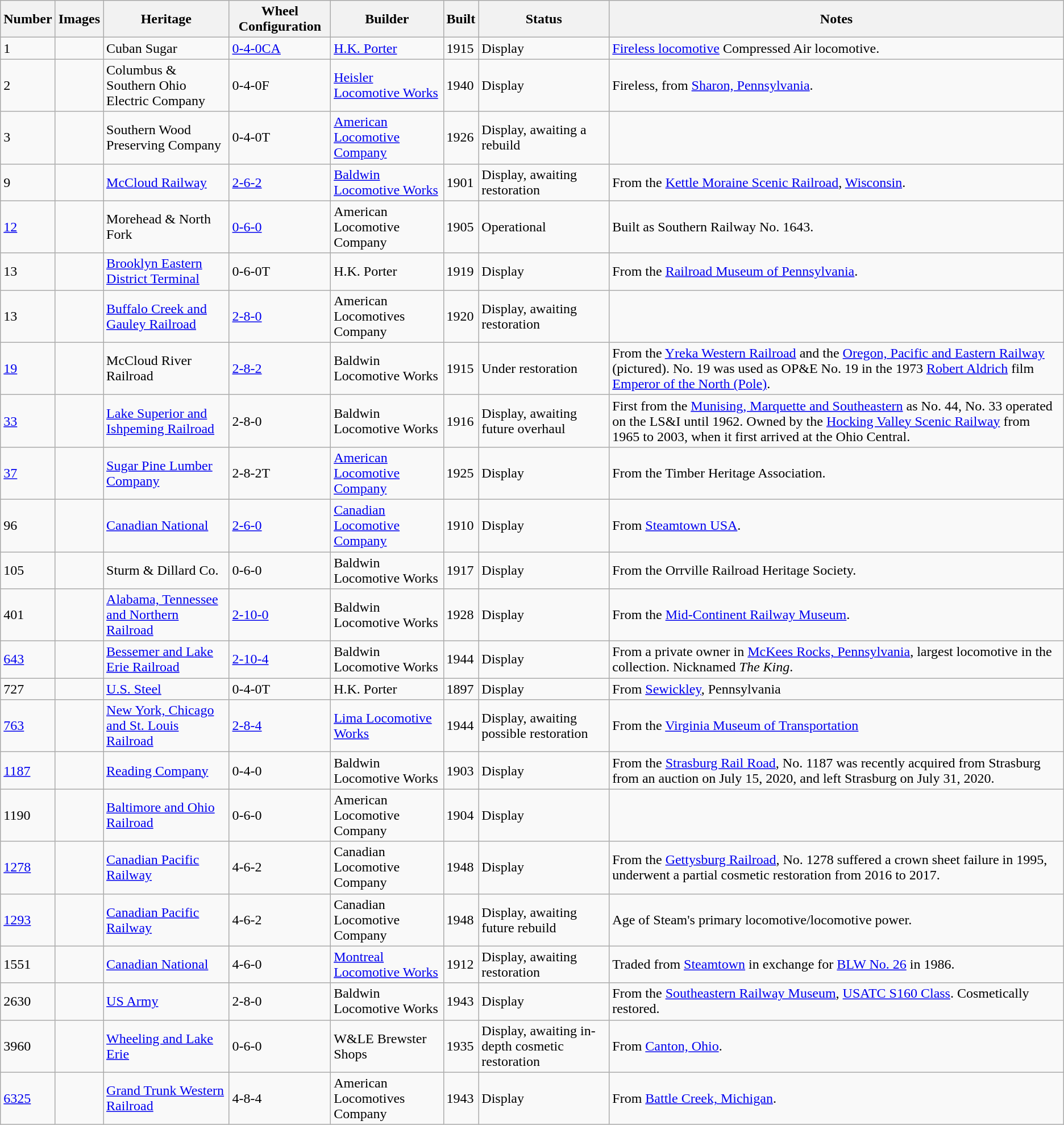<table class="wikitable sortable">
<tr>
<th>Number</th>
<th>Images</th>
<th>Heritage</th>
<th>Wheel Configuration</th>
<th>Builder</th>
<th>Built</th>
<th>Status</th>
<th>Notes</th>
</tr>
<tr>
<td>1</td>
<td></td>
<td>Cuban Sugar</td>
<td><a href='#'>0-4-0CA</a></td>
<td><a href='#'>H.K. Porter</a></td>
<td>1915</td>
<td>Display</td>
<td><a href='#'>Fireless locomotive</a> Compressed Air locomotive.</td>
</tr>
<tr>
<td>2</td>
<td></td>
<td>Columbus & Southern Ohio Electric Company</td>
<td>0-4-0F</td>
<td><a href='#'>Heisler Locomotive Works</a></td>
<td>1940</td>
<td>Display</td>
<td>Fireless, from <a href='#'>Sharon, Pennsylvania</a>.</td>
</tr>
<tr>
<td>3</td>
<td></td>
<td>Southern Wood Preserving Company</td>
<td>0-4-0T</td>
<td><a href='#'>American Locomotive Company</a></td>
<td>1926</td>
<td>Display, awaiting a rebuild</td>
<td></td>
</tr>
<tr>
<td>9</td>
<td></td>
<td><a href='#'>McCloud Railway</a></td>
<td><a href='#'>2-6-2</a></td>
<td><a href='#'>Baldwin Locomotive Works</a></td>
<td>1901</td>
<td>Display, awaiting restoration</td>
<td>From the <a href='#'>Kettle Moraine Scenic Railroad</a>, <a href='#'>Wisconsin</a>.</td>
</tr>
<tr>
<td><a href='#'>12</a></td>
<td></td>
<td>Morehead & North Fork</td>
<td><a href='#'>0-6-0</a></td>
<td>American Locomotive Company</td>
<td>1905</td>
<td>Operational</td>
<td>Built as Southern Railway No. 1643.</td>
</tr>
<tr>
<td>13</td>
<td></td>
<td><a href='#'>Brooklyn Eastern District Terminal</a></td>
<td>0-6-0T</td>
<td>H.K. Porter</td>
<td>1919</td>
<td>Display</td>
<td>From the <a href='#'>Railroad Museum of Pennsylvania</a>.</td>
</tr>
<tr>
<td>13</td>
<td></td>
<td><a href='#'>Buffalo Creek and Gauley Railroad</a></td>
<td><a href='#'>2-8-0</a></td>
<td>American Locomotives Company</td>
<td>1920</td>
<td>Display, awaiting restoration</td>
<td></td>
</tr>
<tr>
<td><a href='#'>19</a></td>
<td></td>
<td>McCloud River Railroad</td>
<td><a href='#'>2-8-2</a></td>
<td>Baldwin Locomotive Works</td>
<td>1915</td>
<td>Under restoration</td>
<td>From the <a href='#'>Yreka Western Railroad</a> and the <a href='#'>Oregon, Pacific and Eastern Railway</a> (pictured). No. 19 was used as OP&E No. 19 in the 1973 <a href='#'>Robert Aldrich</a> film <a href='#'>Emperor of the North (Pole)</a>.</td>
</tr>
<tr>
<td><a href='#'>33</a></td>
<td></td>
<td><a href='#'>Lake Superior and Ishpeming Railroad</a></td>
<td>2-8-0</td>
<td>Baldwin Locomotive Works</td>
<td>1916</td>
<td>Display, awaiting future overhaul</td>
<td>First from the <a href='#'>Munising, Marquette and Southeastern</a> as No. 44, No. 33 operated on the LS&I until 1962. Owned by the <a href='#'>Hocking Valley Scenic Railway</a> from 1965 to 2003, when it first arrived at the Ohio Central.</td>
</tr>
<tr>
<td><a href='#'>37</a></td>
<td></td>
<td><a href='#'>Sugar Pine Lumber Company</a></td>
<td>2-8-2T</td>
<td><a href='#'>American Locomotive Company</a></td>
<td>1925</td>
<td>Display</td>
<td>From the Timber Heritage Association.</td>
</tr>
<tr>
<td>96</td>
<td></td>
<td><a href='#'>Canadian National</a></td>
<td><a href='#'>2-6-0</a></td>
<td><a href='#'>Canadian Locomotive Company</a></td>
<td>1910</td>
<td>Display</td>
<td>From <a href='#'>Steamtown USA</a>.</td>
</tr>
<tr>
<td>105</td>
<td></td>
<td>Sturm & Dillard Co.</td>
<td>0-6-0</td>
<td>Baldwin Locomotive Works</td>
<td>1917</td>
<td>Display</td>
<td>From the Orrville Railroad Heritage Society.</td>
</tr>
<tr>
<td>401</td>
<td></td>
<td><a href='#'>Alabama, Tennessee and Northern Railroad</a></td>
<td><a href='#'>2-10-0</a></td>
<td>Baldwin Locomotive Works</td>
<td>1928</td>
<td>Display</td>
<td>From the <a href='#'>Mid-Continent Railway Museum</a>.</td>
</tr>
<tr>
<td><a href='#'>643</a></td>
<td></td>
<td><a href='#'>Bessemer and Lake Erie Railroad</a></td>
<td><a href='#'>2-10-4</a></td>
<td>Baldwin Locomotive Works</td>
<td>1944</td>
<td>Display</td>
<td>From a private owner in <a href='#'>McKees Rocks, Pennsylvania</a>, largest locomotive in the collection. Nicknamed <em>The King</em>.</td>
</tr>
<tr>
<td>727</td>
<td></td>
<td><a href='#'>U.S. Steel</a></td>
<td>0-4-0T</td>
<td>H.K. Porter</td>
<td>1897</td>
<td>Display</td>
<td>From <a href='#'>Sewickley</a>, Pennsylvania</td>
</tr>
<tr>
<td><a href='#'>763</a></td>
<td></td>
<td><a href='#'>New York, Chicago and St. Louis Railroad</a></td>
<td><a href='#'>2-8-4</a></td>
<td><a href='#'>Lima Locomotive Works</a></td>
<td>1944</td>
<td>Display, awaiting possible restoration</td>
<td>From the <a href='#'>Virginia Museum of Transportation</a></td>
</tr>
<tr>
<td><a href='#'>1187</a></td>
<td></td>
<td><a href='#'>Reading Company</a></td>
<td>0-4-0</td>
<td>Baldwin Locomotive Works</td>
<td>1903</td>
<td>Display</td>
<td>From the <a href='#'>Strasburg Rail Road</a>, No. 1187 was recently acquired from Strasburg from an auction on July 15, 2020, and left Strasburg on July 31, 2020.</td>
</tr>
<tr>
<td>1190</td>
<td></td>
<td><a href='#'>Baltimore and Ohio Railroad</a></td>
<td>0-6-0</td>
<td>American Locomotive Company</td>
<td>1904</td>
<td>Display</td>
<td></td>
</tr>
<tr>
<td><a href='#'>1278</a></td>
<td></td>
<td><a href='#'>Canadian Pacific Railway</a></td>
<td>4-6-2</td>
<td>Canadian Locomotive Company</td>
<td>1948</td>
<td>Display</td>
<td>From the <a href='#'>Gettysburg Railroad</a>, No. 1278 suffered a crown sheet failure in 1995, underwent a partial cosmetic restoration from 2016 to 2017.</td>
</tr>
<tr>
<td><a href='#'>1293</a></td>
<td></td>
<td><a href='#'>Canadian Pacific Railway</a></td>
<td>4-6-2</td>
<td>Canadian Locomotive Company</td>
<td>1948</td>
<td>Display, awaiting future rebuild</td>
<td>Age of Steam's primary locomotive/locomotive power.</td>
</tr>
<tr>
<td>1551</td>
<td></td>
<td><a href='#'>Canadian National</a></td>
<td>4-6-0</td>
<td><a href='#'>Montreal Locomotive Works</a></td>
<td>1912</td>
<td>Display, awaiting restoration</td>
<td>Traded from <a href='#'>Steamtown</a> in exchange for <a href='#'>BLW No. 26</a> in 1986.</td>
</tr>
<tr>
<td>2630</td>
<td></td>
<td><a href='#'>US Army</a></td>
<td>2-8-0</td>
<td>Baldwin Locomotive Works</td>
<td>1943</td>
<td>Display</td>
<td>From the <a href='#'>Southeastern Railway Museum</a>, <a href='#'>USATC S160 Class</a>. Cosmetically restored.</td>
</tr>
<tr>
<td>3960</td>
<td></td>
<td><a href='#'>Wheeling and Lake Erie</a></td>
<td>0-6-0</td>
<td>W&LE Brewster Shops</td>
<td>1935</td>
<td>Display, awaiting in-depth cosmetic restoration</td>
<td>From <a href='#'>Canton, Ohio</a>.</td>
</tr>
<tr>
<td><a href='#'>6325</a></td>
<td></td>
<td><a href='#'>Grand Trunk Western Railroad</a></td>
<td>4-8-4</td>
<td>American Locomotives Company</td>
<td>1943</td>
<td>Display</td>
<td>From <a href='#'>Battle Creek, Michigan</a>.</td>
</tr>
</table>
